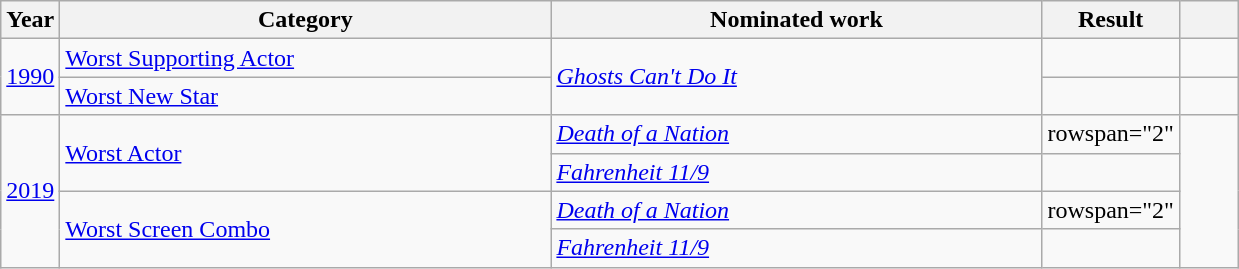<table class="wikitable sortable">
<tr>
<th scope="col" style="width:1em;">Year</th>
<th scope="col" style="width:20em;">Category</th>
<th scope="col" style="width:20em;">Nominated work</th>
<th scope="col" style="width:5em;">Result</th>
<th scope="col" style="width:2em;" class="unsortable"></th>
</tr>
<tr>
<td rowspan="2"><a href='#'>1990</a></td>
<td><a href='#'>Worst Supporting Actor</a></td>
<td rowspan="2"><em><a href='#'>Ghosts Can't Do It</a></em></td>
<td></td>
<td></td>
</tr>
<tr>
<td><a href='#'>Worst New Star</a></td>
<td></td>
<td></td>
</tr>
<tr>
<td rowspan="4"><a href='#'>2019</a></td>
<td rowspan="2"><a href='#'>Worst Actor</a></td>
<td><em><a href='#'>Death of a Nation</a></em></td>
<td>rowspan="2" </td>
<td rowspan="4"></td>
</tr>
<tr>
<td><em><a href='#'>Fahrenheit 11/9</a></em></td>
</tr>
<tr>
<td rowspan="2"><a href='#'>Worst Screen Combo</a></td>
<td><em><a href='#'>Death of a Nation</a></em></td>
<td>rowspan="2" </td>
</tr>
<tr>
<td><em><a href='#'>Fahrenheit 11/9</a></em></td>
</tr>
</table>
